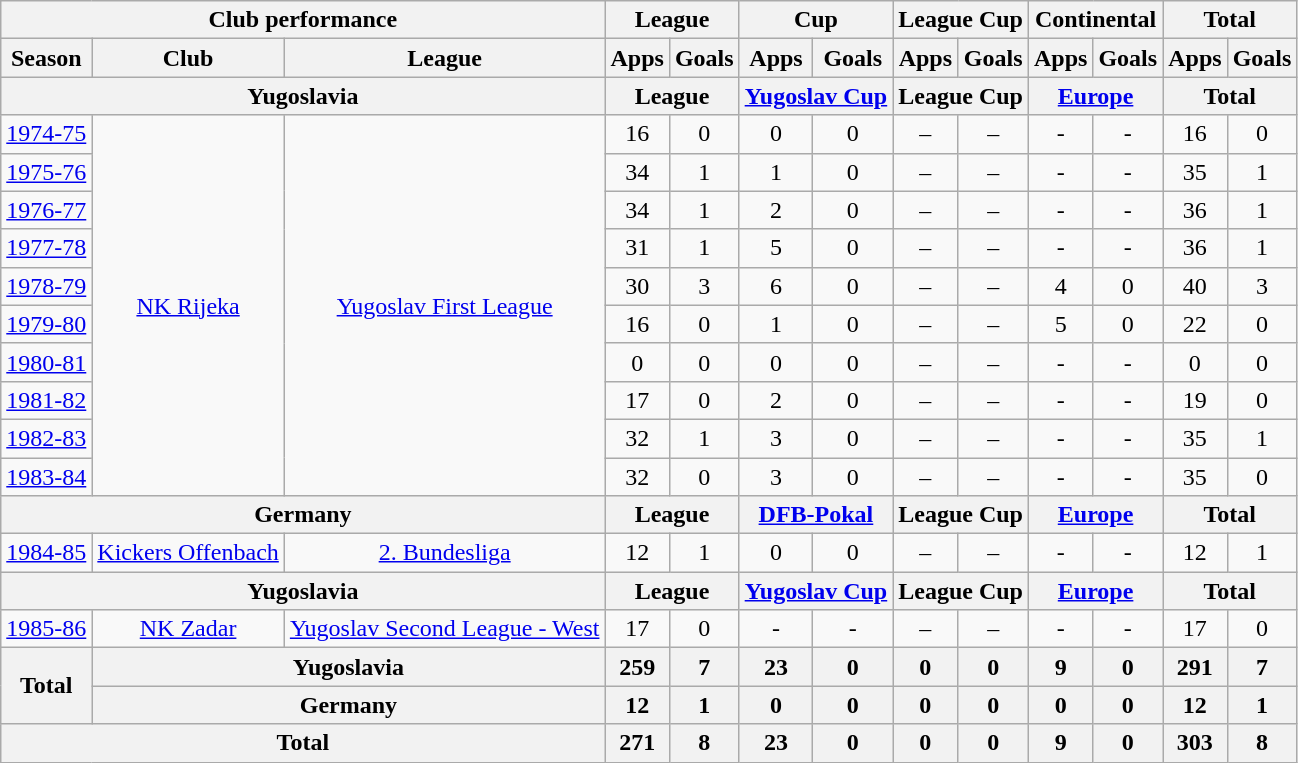<table class="wikitable" style="text-align:center;">
<tr>
<th colspan=3>Club performance</th>
<th colspan=2>League</th>
<th colspan=2>Cup</th>
<th colspan=2>League Cup</th>
<th colspan=2>Continental</th>
<th colspan=2>Total</th>
</tr>
<tr>
<th>Season</th>
<th>Club</th>
<th>League</th>
<th>Apps</th>
<th>Goals</th>
<th>Apps</th>
<th>Goals</th>
<th>Apps</th>
<th>Goals</th>
<th>Apps</th>
<th>Goals</th>
<th>Apps</th>
<th>Goals</th>
</tr>
<tr>
<th colspan=3>Yugoslavia</th>
<th colspan=2>League</th>
<th colspan=2><a href='#'>Yugoslav Cup</a></th>
<th colspan=2>League Cup</th>
<th colspan=2><a href='#'>Europe</a></th>
<th colspan=2>Total</th>
</tr>
<tr>
<td><a href='#'>1974-75</a></td>
<td rowspan="10"><a href='#'>NK Rijeka</a></td>
<td rowspan="10"><a href='#'>Yugoslav First League</a></td>
<td>16</td>
<td>0</td>
<td>0</td>
<td>0</td>
<td>–</td>
<td>–</td>
<td>-</td>
<td>-</td>
<td>16</td>
<td>0</td>
</tr>
<tr>
<td><a href='#'>1975-76</a></td>
<td>34</td>
<td>1</td>
<td>1</td>
<td>0</td>
<td>–</td>
<td>–</td>
<td>-</td>
<td>-</td>
<td>35</td>
<td>1</td>
</tr>
<tr>
<td><a href='#'>1976-77</a></td>
<td>34</td>
<td>1</td>
<td>2</td>
<td>0</td>
<td>–</td>
<td>–</td>
<td>-</td>
<td>-</td>
<td>36</td>
<td>1</td>
</tr>
<tr>
<td><a href='#'>1977-78</a></td>
<td>31</td>
<td>1</td>
<td>5</td>
<td>0</td>
<td>–</td>
<td>–</td>
<td>-</td>
<td>-</td>
<td>36</td>
<td>1</td>
</tr>
<tr>
<td><a href='#'>1978-79</a></td>
<td>30</td>
<td>3</td>
<td>6</td>
<td>0</td>
<td>–</td>
<td>–</td>
<td>4</td>
<td>0</td>
<td>40</td>
<td>3</td>
</tr>
<tr>
<td><a href='#'>1979-80</a></td>
<td>16</td>
<td>0</td>
<td>1</td>
<td>0</td>
<td>–</td>
<td>–</td>
<td>5</td>
<td>0</td>
<td>22</td>
<td>0</td>
</tr>
<tr>
<td><a href='#'>1980-81</a></td>
<td>0</td>
<td>0</td>
<td>0</td>
<td>0</td>
<td>–</td>
<td>–</td>
<td>-</td>
<td>-</td>
<td>0</td>
<td>0</td>
</tr>
<tr>
<td><a href='#'>1981-82</a></td>
<td>17</td>
<td>0</td>
<td>2</td>
<td>0</td>
<td>–</td>
<td>–</td>
<td>-</td>
<td>-</td>
<td>19</td>
<td>0</td>
</tr>
<tr>
<td><a href='#'>1982-83</a></td>
<td>32</td>
<td>1</td>
<td>3</td>
<td>0</td>
<td>–</td>
<td>–</td>
<td>-</td>
<td>-</td>
<td>35</td>
<td>1</td>
</tr>
<tr>
<td><a href='#'>1983-84</a></td>
<td>32</td>
<td>0</td>
<td>3</td>
<td>0</td>
<td>–</td>
<td>–</td>
<td>-</td>
<td>-</td>
<td>35</td>
<td>0</td>
</tr>
<tr>
<th colspan=3>Germany</th>
<th colspan=2>League</th>
<th colspan=2><a href='#'>DFB-Pokal</a></th>
<th colspan=2>League Cup</th>
<th colspan=2><a href='#'>Europe</a></th>
<th colspan=2>Total</th>
</tr>
<tr>
<td><a href='#'>1984-85</a></td>
<td rowspan="1"><a href='#'>Kickers Offenbach</a></td>
<td rowspan="1"><a href='#'>2. Bundesliga</a></td>
<td>12</td>
<td>1</td>
<td>0</td>
<td>0</td>
<td>–</td>
<td>–</td>
<td>-</td>
<td>-</td>
<td>12</td>
<td>1</td>
</tr>
<tr>
<th colspan=3>Yugoslavia</th>
<th colspan=2>League</th>
<th colspan=2><a href='#'>Yugoslav Cup</a></th>
<th colspan=2>League Cup</th>
<th colspan=2><a href='#'>Europe</a></th>
<th colspan=2>Total</th>
</tr>
<tr>
<td><a href='#'>1985-86</a></td>
<td rowspan="1"><a href='#'>NK Zadar</a></td>
<td rowspan="1"><a href='#'>Yugoslav Second League - West</a></td>
<td>17</td>
<td>0</td>
<td>-</td>
<td>-</td>
<td>–</td>
<td>–</td>
<td>-</td>
<td>-</td>
<td>17</td>
<td>0</td>
</tr>
<tr>
<th rowspan=2>Total</th>
<th colspan=2>Yugoslavia</th>
<th>259</th>
<th>7</th>
<th>23</th>
<th>0</th>
<th>0</th>
<th>0</th>
<th>9</th>
<th>0</th>
<th>291</th>
<th>7</th>
</tr>
<tr>
<th colspan=2>Germany</th>
<th>12</th>
<th>1</th>
<th>0</th>
<th>0</th>
<th>0</th>
<th>0</th>
<th>0</th>
<th>0</th>
<th>12</th>
<th>1</th>
</tr>
<tr>
<th colspan=3>Total</th>
<th>271</th>
<th>8</th>
<th>23</th>
<th>0</th>
<th>0</th>
<th>0</th>
<th>9</th>
<th>0</th>
<th>303</th>
<th>8</th>
</tr>
</table>
